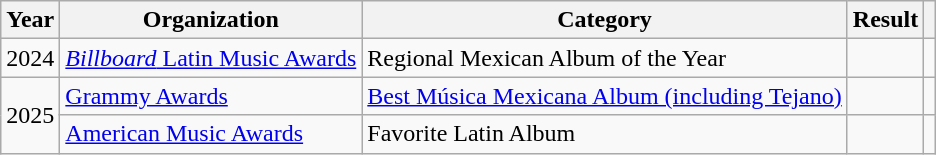<table class="wikitable sortable plainrowheaders" style="border:none; margin:0;">
<tr>
<th scope="col">Year</th>
<th scope="col">Organization</th>
<th scope="col">Category</th>
<th scope="col">Result</th>
<th scope="col" class="unsortable"></th>
</tr>
<tr>
<td>2024</td>
<td><a href='#'><em>Billboard</em> Latin Music Awards</a></td>
<td>Regional Mexican Album of the Year</td>
<td></td>
<td style="text-align:center;"></td>
</tr>
<tr>
<td rowspan="2">2025</td>
<td><a href='#'>Grammy Awards</a></td>
<td><a href='#'>Best Música Mexicana Album (including Tejano)</a></td>
<td></td>
<td style="text-align:center;"></td>
</tr>
<tr>
<td><a href='#'>American Music Awards</a></td>
<td>Favorite Latin Album</td>
<td></td>
<td style="text-align: center;"></td>
</tr>
</table>
